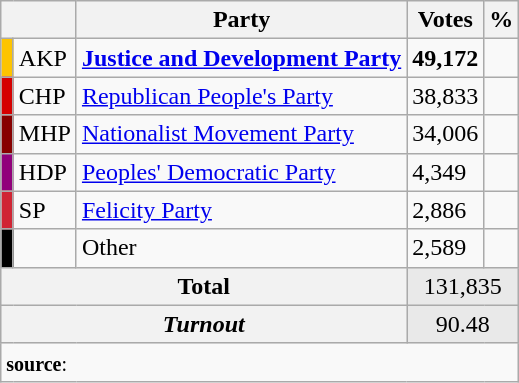<table class="wikitable">
<tr>
<th colspan="2" align="center"></th>
<th align="center">Party</th>
<th align="center">Votes</th>
<th align="center">%</th>
</tr>
<tr align="left">
<td bgcolor="#FDC400" width="1"></td>
<td>AKP</td>
<td><strong><a href='#'>Justice and Development Party</a></strong></td>
<td><strong>49,172</strong></td>
<td><strong></strong></td>
</tr>
<tr align="left">
<td bgcolor="#d50000" width="1"></td>
<td>CHP</td>
<td><a href='#'>Republican People's Party</a></td>
<td>38,833</td>
<td></td>
</tr>
<tr align="left">
<td bgcolor="#870000" width="1"></td>
<td>MHP</td>
<td><a href='#'>Nationalist Movement Party</a></td>
<td>34,006</td>
<td></td>
</tr>
<tr align="left">
<td bgcolor="#91007B" width="1"></td>
<td>HDP</td>
<td><a href='#'>Peoples' Democratic Party</a></td>
<td>4,349</td>
<td></td>
</tr>
<tr align="left">
<td bgcolor="#D02433" width="1"></td>
<td>SP</td>
<td><a href='#'>Felicity Party</a></td>
<td>2,886</td>
<td></td>
</tr>
<tr align="left">
<td bgcolor=" " width="1"></td>
<td></td>
<td>Other</td>
<td>2,589</td>
<td></td>
</tr>
<tr align="left" style="background-color:#E9E9E9">
<th colspan="3" align="center"><strong>Total</strong></th>
<td colspan="5" align="center">131,835</td>
</tr>
<tr align="left" style="background-color:#E9E9E9">
<th colspan="3" align="center"><em>Turnout</em></th>
<td colspan="5" align="center">90.48</td>
</tr>
<tr>
<td colspan="9" align="left"><small><strong>source</strong>: </small></td>
</tr>
</table>
